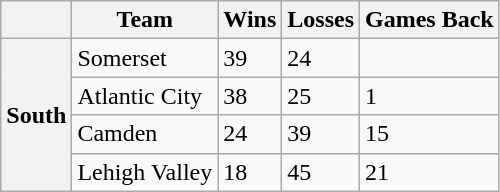<table class="wikitable">
<tr>
<th></th>
<th>Team</th>
<th>Wins</th>
<th>Losses</th>
<th>Games Back</th>
</tr>
<tr>
<th rowspan="4">South</th>
<td>Somerset</td>
<td>39</td>
<td>24</td>
<td> </td>
</tr>
<tr>
<td>Atlantic City</td>
<td>38</td>
<td>25</td>
<td>1</td>
</tr>
<tr>
<td>Camden</td>
<td>24</td>
<td>39</td>
<td>15</td>
</tr>
<tr>
<td>Lehigh Valley</td>
<td>18</td>
<td>45</td>
<td>21</td>
</tr>
</table>
